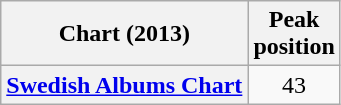<table class="wikitable sortable plainrowheaders" style="text-align:center">
<tr>
<th scope="col">Chart (2013)</th>
<th scope="col">Peak<br>position</th>
</tr>
<tr>
<th scope="row"><a href='#'>Swedish Albums Chart</a></th>
<td>43</td>
</tr>
</table>
